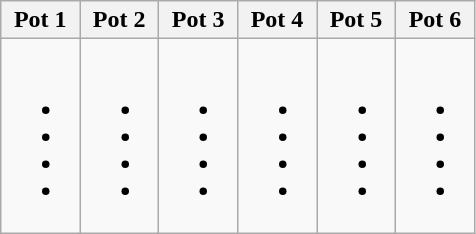<table class="wikitable">
<tr>
<th width=15%>Pot 1</th>
<th width=15%>Pot 2</th>
<th width=15%>Pot 3</th>
<th width=15%>Pot 4</th>
<th width=15%>Pot 5</th>
<th width=15%>Pot 6</th>
</tr>
<tr style="vertical-align: top;">
<td><br><ul><li></li><li></li><li></li><li></li></ul></td>
<td><br><ul><li></li><li></li><li></li><li></li></ul></td>
<td><br><ul><li></li><li></li><li></li><li></li></ul></td>
<td><br><ul><li></li><li></li><li></li><li></li></ul></td>
<td><br><ul><li></li><li></li><li></li><li></li></ul></td>
<td><br><ul><li></li><li></li><li></li><li></li></ul></td>
</tr>
</table>
